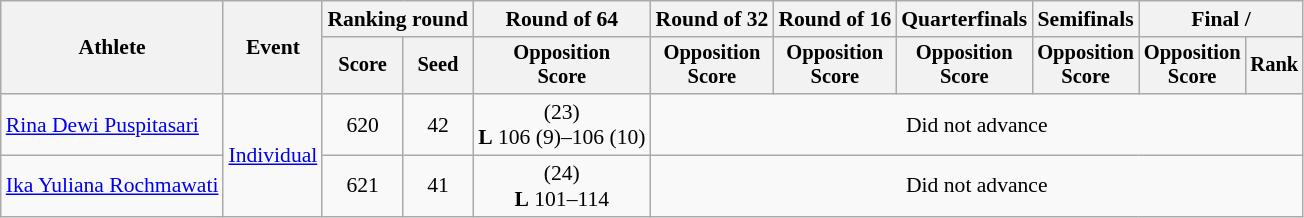<table class="wikitable" style="font-size:90%">
<tr>
<th rowspan="2">Athlete</th>
<th rowspan="2">Event</th>
<th colspan="2">Ranking round</th>
<th>Round of 64</th>
<th>Round of 32</th>
<th>Round of 16</th>
<th>Quarterfinals</th>
<th>Semifinals</th>
<th colspan="2">Final / </th>
</tr>
<tr style="font-size:95%">
<th>Score</th>
<th>Seed</th>
<th>Opposition<br>Score</th>
<th>Opposition<br>Score</th>
<th>Opposition<br>Score</th>
<th>Opposition<br>Score</th>
<th>Opposition<br>Score</th>
<th>Opposition<br>Score</th>
<th>Rank</th>
</tr>
<tr align=center>
<td align=left><a href='#'>Rina Dewi Puspitasari</a></td>
<td align=left rowspan=2><a href='#'>Individual</a></td>
<td>620</td>
<td>42</td>
<td> (23)<br><strong>L</strong> 106 (9)–106 (10)</td>
<td colspan=6>Did not advance</td>
</tr>
<tr align=center>
<td align=left><a href='#'>Ika Yuliana Rochmawati</a></td>
<td>621</td>
<td>41</td>
<td> (24)<br><strong>L</strong> 101–114</td>
<td colspan=6>Did not advance</td>
</tr>
</table>
